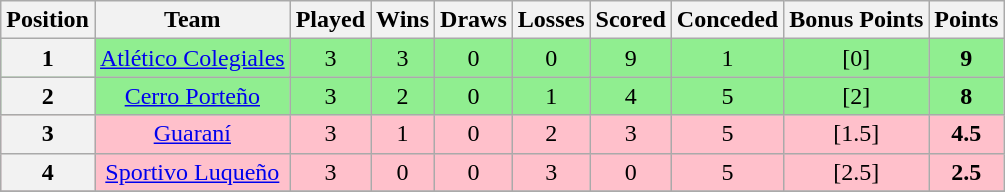<table class="wikitable" style="text-align:center">
<tr>
<th>Position</th>
<th>Team</th>
<th>Played</th>
<th>Wins</th>
<th>Draws</th>
<th>Losses</th>
<th>Scored</th>
<th>Conceded</th>
<th>Bonus Points</th>
<th>Points</th>
</tr>
<tr bgcolor="lightgreen">
<th>1</th>
<td><a href='#'>Atlético Colegiales</a></td>
<td>3</td>
<td>3</td>
<td>0</td>
<td>0</td>
<td>9</td>
<td>1</td>
<td>[0]</td>
<td><strong>9</strong></td>
</tr>
<tr bgcolor="lightgreen">
<th>2</th>
<td><a href='#'>Cerro Porteño</a></td>
<td>3</td>
<td>2</td>
<td>0</td>
<td>1</td>
<td>4</td>
<td>5</td>
<td>[2]</td>
<td><strong>8</strong></td>
</tr>
<tr bgcolor="pink">
<th>3</th>
<td><a href='#'>Guaraní</a></td>
<td>3</td>
<td>1</td>
<td>0</td>
<td>2</td>
<td>3</td>
<td>5</td>
<td>[1.5]</td>
<td><strong>4.5</strong></td>
</tr>
<tr bgcolor="pink">
<th>4</th>
<td><a href='#'>Sportivo Luqueño</a></td>
<td>3</td>
<td>0</td>
<td>0</td>
<td>3</td>
<td>0</td>
<td>5</td>
<td>[2.5]</td>
<td><strong>2.5</strong></td>
</tr>
<tr>
</tr>
</table>
